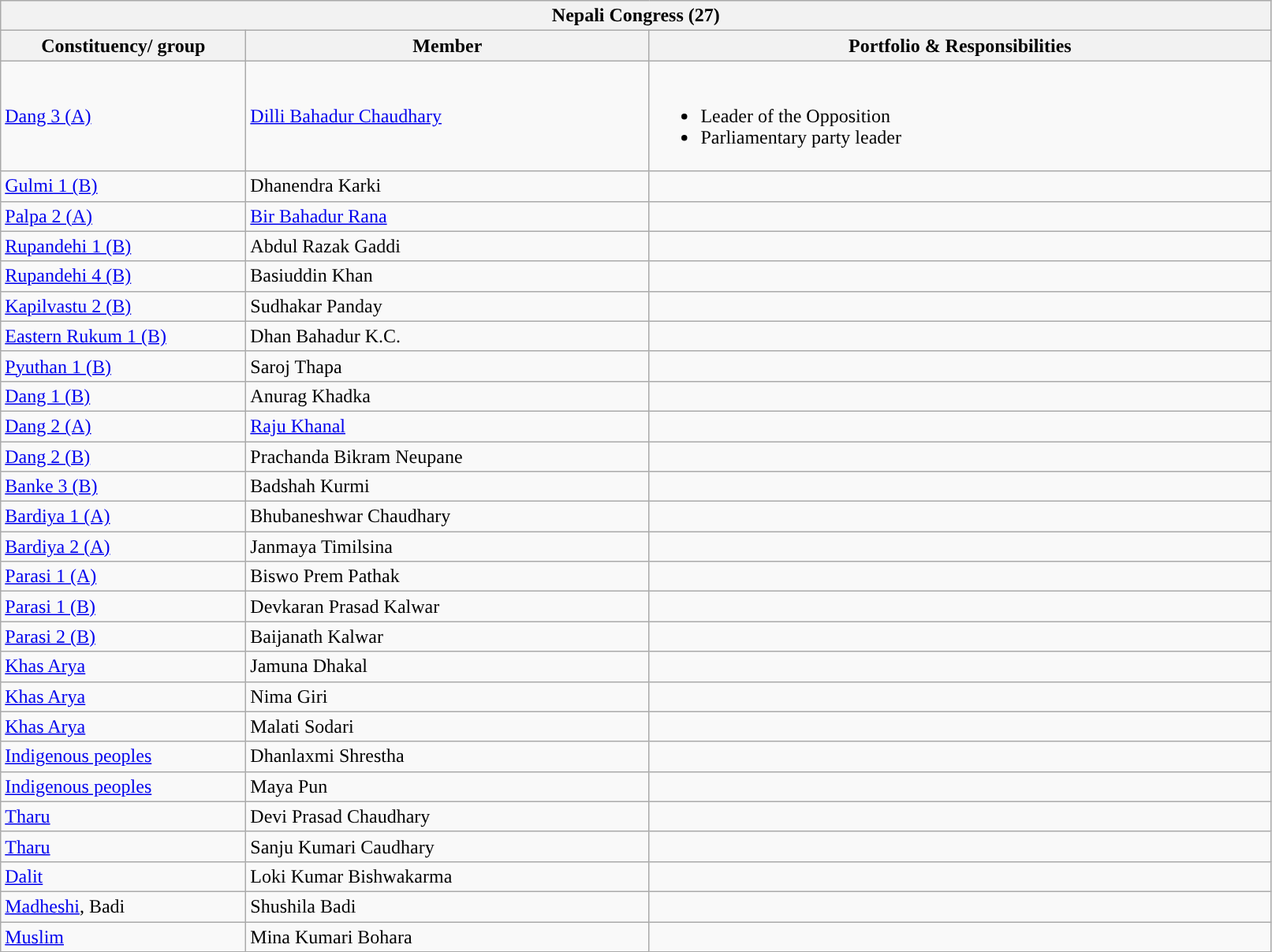<table class="wikitable sortable mw-collapsible mw-collapsed">
<tr>
<th colspan="3" style="width: 800pt; background:">Nepali Congress (27)</th>
</tr>
<tr>
<th style="width:150pt;">Constituency/ group</th>
<th style="width:250pt;">Member</th>
<th>Portfolio & Responsibilities</th>
</tr>
<tr>
<td><a href='#'>Dang 3 (A)</a></td>
<td><a href='#'>Dilli Bahadur Chaudhary</a></td>
<td><br><ul><li>Leader of the Opposition</li><li>Parliamentary party leader</li></ul></td>
</tr>
<tr>
<td><a href='#'>Gulmi 1 (B)</a></td>
<td>Dhanendra Karki</td>
<td></td>
</tr>
<tr>
<td><a href='#'>Palpa 2 (A)</a></td>
<td><a href='#'>Bir Bahadur Rana</a></td>
<td></td>
</tr>
<tr>
<td><a href='#'>Rupandehi 1 (B)</a></td>
<td>Abdul Razak Gaddi</td>
<td></td>
</tr>
<tr>
<td><a href='#'>Rupandehi 4 (B)</a></td>
<td>Basiuddin Khan</td>
<td></td>
</tr>
<tr>
<td><a href='#'>Kapilvastu 2 (B)</a></td>
<td>Sudhakar Panday</td>
<td></td>
</tr>
<tr>
<td><a href='#'>Eastern Rukum 1 (B)</a></td>
<td>Dhan Bahadur K.C.</td>
<td></td>
</tr>
<tr>
<td><a href='#'>Pyuthan 1 (B)</a></td>
<td>Saroj Thapa</td>
<td></td>
</tr>
<tr>
<td><a href='#'>Dang 1 (B)</a></td>
<td>Anurag Khadka</td>
<td></td>
</tr>
<tr>
<td><a href='#'>Dang 2 (A)</a></td>
<td><a href='#'>Raju Khanal</a></td>
<td></td>
</tr>
<tr>
<td><a href='#'>Dang 2 (B)</a></td>
<td>Prachanda Bikram Neupane</td>
<td></td>
</tr>
<tr>
<td><a href='#'>Banke 3 (B)</a></td>
<td>Badshah Kurmi</td>
<td></td>
</tr>
<tr>
<td><a href='#'>Bardiya 1 (A)</a></td>
<td>Bhubaneshwar Chaudhary</td>
<td></td>
</tr>
<tr>
<td><a href='#'>Bardiya 2 (A)</a></td>
<td>Janmaya Timilsina</td>
<td></td>
</tr>
<tr>
<td><a href='#'>Parasi 1 (A)</a></td>
<td>Biswo Prem Pathak</td>
<td></td>
</tr>
<tr>
<td><a href='#'>Parasi 1 (B)</a></td>
<td>Devkaran Prasad Kalwar</td>
<td></td>
</tr>
<tr>
<td><a href='#'>Parasi 2 (B)</a></td>
<td>Baijanath Kalwar</td>
<td></td>
</tr>
<tr>
<td><a href='#'>Khas Arya</a></td>
<td>Jamuna Dhakal</td>
<td></td>
</tr>
<tr>
<td><a href='#'>Khas Arya</a></td>
<td>Nima Giri</td>
<td></td>
</tr>
<tr>
<td><a href='#'>Khas Arya</a></td>
<td>Malati Sodari</td>
<td></td>
</tr>
<tr>
<td><a href='#'>Indigenous peoples</a></td>
<td>Dhanlaxmi Shrestha</td>
<td></td>
</tr>
<tr>
<td><a href='#'>Indigenous peoples</a></td>
<td>Maya Pun</td>
<td></td>
</tr>
<tr>
<td><a href='#'>Tharu</a></td>
<td>Devi Prasad Chaudhary</td>
<td></td>
</tr>
<tr>
<td><a href='#'>Tharu</a></td>
<td>Sanju Kumari Caudhary</td>
<td></td>
</tr>
<tr>
<td><a href='#'>Dalit</a></td>
<td>Loki Kumar Bishwakarma</td>
<td></td>
</tr>
<tr>
<td><a href='#'>Madheshi</a>, Badi</td>
<td>Shushila Badi</td>
<td></td>
</tr>
<tr>
<td><a href='#'>Muslim</a></td>
<td>Mina Kumari Bohara</td>
<td></td>
</tr>
</table>
